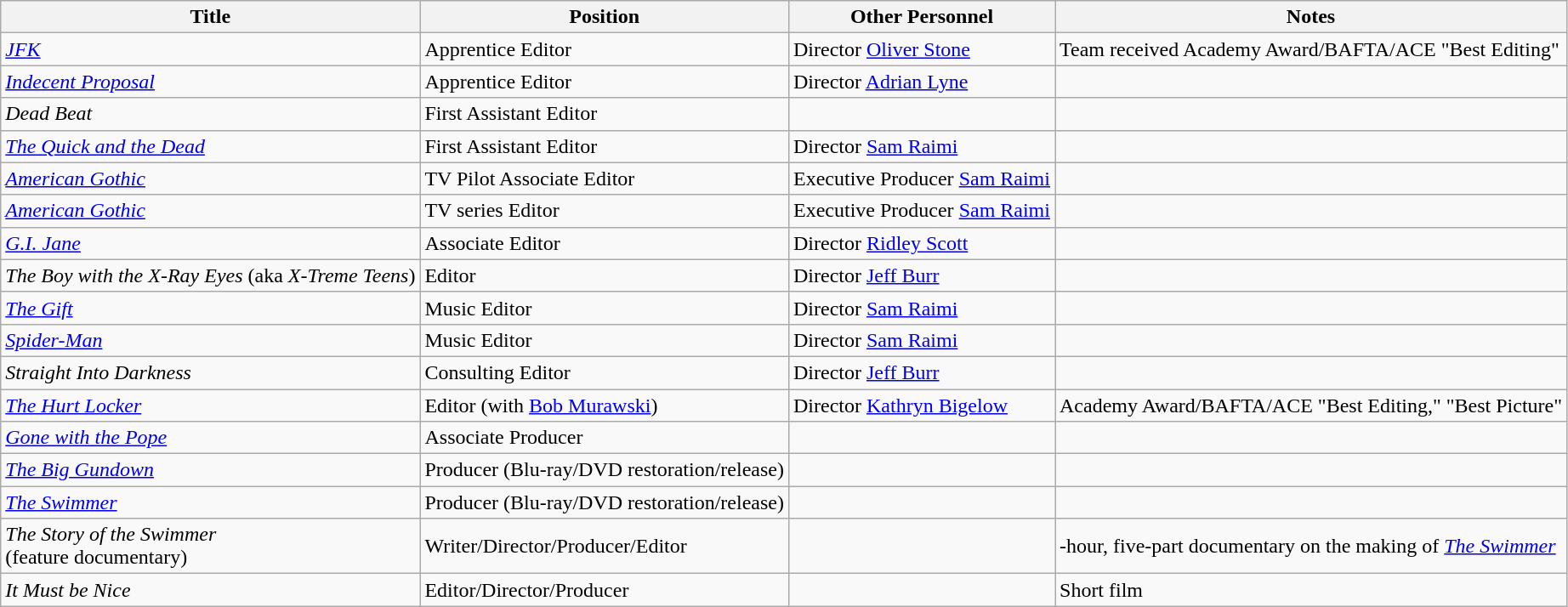<table class="wikitable sortable">
<tr>
<th>Title</th>
<th>Position</th>
<th>Other Personnel</th>
<th>Notes</th>
</tr>
<tr>
<td><em><a href='#'>JFK</a></em></td>
<td>Apprentice Editor</td>
<td>Director <a href='#'>Oliver Stone</a></td>
<td>Team received Academy Award/BAFTA/ACE "Best Editing"</td>
</tr>
<tr>
<td><em><a href='#'>Indecent Proposal</a></em></td>
<td>Apprentice Editor</td>
<td>Director <a href='#'>Adrian Lyne</a></td>
<td></td>
</tr>
<tr>
<td><em>Dead Beat</em></td>
<td>First Assistant Editor</td>
<td></td>
<td></td>
</tr>
<tr>
<td><em><a href='#'>The Quick and the Dead</a></em></td>
<td>First Assistant Editor</td>
<td>Director <a href='#'>Sam Raimi</a></td>
<td></td>
</tr>
<tr>
<td><em><a href='#'>American Gothic</a></em></td>
<td>TV Pilot Associate Editor</td>
<td>Executive Producer <a href='#'>Sam Raimi</a></td>
<td></td>
</tr>
<tr>
<td><em><a href='#'>American Gothic</a></em></td>
<td>TV series Editor</td>
<td>Executive Producer <a href='#'>Sam Raimi</a></td>
<td></td>
</tr>
<tr>
<td><em><a href='#'>G.I. Jane</a></em></td>
<td>Associate Editor</td>
<td>Director <a href='#'>Ridley Scott</a></td>
<td></td>
</tr>
<tr>
<td><em>The Boy with the X-Ray Eyes</em> (aka <em>X-Treme Teens</em>)</td>
<td>Editor</td>
<td>Director <a href='#'>Jeff Burr</a></td>
<td></td>
</tr>
<tr>
<td><em><a href='#'>The Gift</a></em></td>
<td>Music Editor</td>
<td>Director <a href='#'>Sam Raimi</a></td>
<td></td>
</tr>
<tr>
<td><em><a href='#'>Spider-Man</a></em></td>
<td>Music Editor</td>
<td>Director <a href='#'>Sam Raimi</a></td>
<td></td>
</tr>
<tr>
<td><em>Straight Into Darkness</em></td>
<td>Consulting Editor</td>
<td>Director <a href='#'>Jeff Burr</a></td>
<td></td>
</tr>
<tr>
<td><em><a href='#'>The Hurt Locker</a></em></td>
<td>Editor (with <a href='#'>Bob Murawski</a>)</td>
<td>Director <a href='#'>Kathryn Bigelow</a></td>
<td>Academy Award/BAFTA/ACE "Best Editing," "Best Picture"</td>
</tr>
<tr>
<td><em><a href='#'>Gone with the Pope</a></em></td>
<td>Associate Producer</td>
<td></td>
<td></td>
</tr>
<tr>
<td><em><a href='#'>The Big Gundown</a></em></td>
<td>Producer (Blu-ray/DVD restoration/release)</td>
<td></td>
<td></td>
</tr>
<tr>
<td><em><a href='#'>The Swimmer</a></em></td>
<td>Producer (Blu-ray/DVD restoration/release)</td>
<td></td>
<td></td>
</tr>
<tr>
<td><em>The Story of the Swimmer</em> <br>(feature documentary)</td>
<td>Writer/Director/Producer/Editor</td>
<td></td>
<td>-hour, five-part documentary on the making of <em><a href='#'>The Swimmer</a></em></td>
</tr>
<tr>
<td><em>It Must be Nice</em></td>
<td>Editor/Director/Producer</td>
<td></td>
<td>Short film</td>
</tr>
</table>
